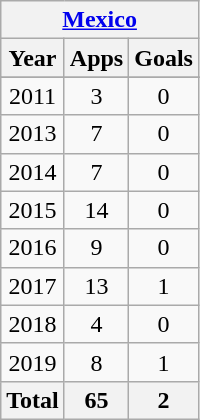<table class="wikitable" style="text-align:center">
<tr>
<th colspan=6><a href='#'>Mexico</a></th>
</tr>
<tr>
<th>Year</th>
<th>Apps</th>
<th>Goals</th>
</tr>
<tr>
</tr>
<tr>
<td>2011</td>
<td>3</td>
<td>0</td>
</tr>
<tr>
<td>2013</td>
<td>7</td>
<td>0</td>
</tr>
<tr>
<td>2014</td>
<td>7</td>
<td>0</td>
</tr>
<tr>
<td>2015</td>
<td>14</td>
<td>0</td>
</tr>
<tr>
<td>2016</td>
<td>9</td>
<td>0</td>
</tr>
<tr>
<td>2017</td>
<td>13</td>
<td>1</td>
</tr>
<tr>
<td>2018</td>
<td>4</td>
<td>0</td>
</tr>
<tr>
<td>2019</td>
<td>8</td>
<td>1</td>
</tr>
<tr>
<th>Total</th>
<th>65</th>
<th>2</th>
</tr>
</table>
